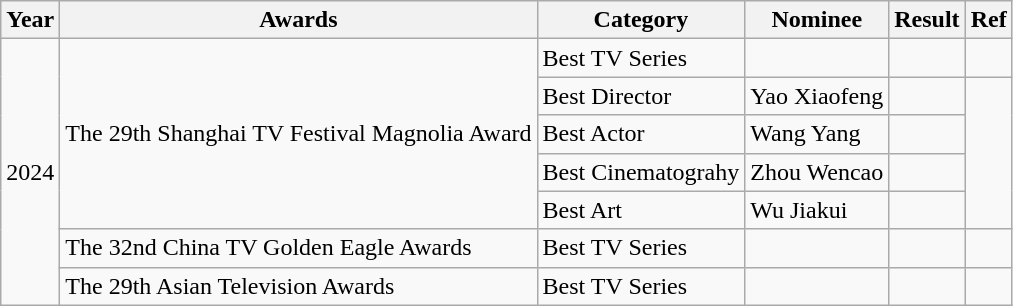<table class="wikitable">
<tr align=center>
<th>Year</th>
<th>Awards</th>
<th>Category</th>
<th>Nominee</th>
<th>Result</th>
<th>Ref</th>
</tr>
<tr>
<td rowspan="7">2024</td>
<td rowspan="5">The 29th Shanghai TV Festival Magnolia Award</td>
<td>Best TV Series</td>
<td></td>
<td></td>
<td></td>
</tr>
<tr>
<td>Best Director</td>
<td>Yao Xiaofeng</td>
<td></td>
</tr>
<tr>
<td>Best Actor</td>
<td>Wang Yang</td>
<td></td>
</tr>
<tr>
<td>Best Cinematograhy</td>
<td>Zhou Wencao</td>
<td></td>
</tr>
<tr>
<td>Best Art</td>
<td>Wu Jiakui</td>
<td></td>
</tr>
<tr>
<td>The 32nd China TV Golden Eagle Awards</td>
<td>Best TV Series</td>
<td></td>
<td></td>
<td></td>
</tr>
<tr>
<td>The 29th Asian Television Awards</td>
<td>Best TV Series</td>
<td></td>
<td></td>
</tr>
</table>
